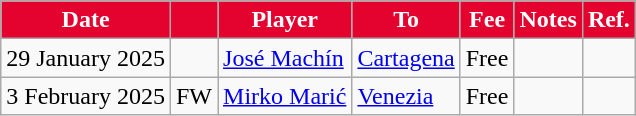<table class="wikitable plainrowheaders">
<tr>
<th style="background:#E4022E; color:white; text-align:center;">Date</th>
<th style="background:#E4022E; color:white; text-align:center;"></th>
<th style="background:#E4022E; color:white; text-align:center;">Player</th>
<th style="background:#E4022E; color:white; text-align:center;">To</th>
<th style="background:#E4022E; color:white; text-align:center;">Fee</th>
<th style="background:#E4022E; color:white; text-align:center;">Notes</th>
<th style="background:#E4022E; color:white; text-align:center;">Ref.</th>
</tr>
<tr>
<td>29 January 2025</td>
<td></td>
<td> <a href='#'>José Machín</a></td>
<td> <a href='#'>Cartagena</a></td>
<td>Free</td>
<td></td>
<td></td>
</tr>
<tr>
<td>3 February 2025</td>
<td>FW</td>
<td> <a href='#'>Mirko Marić</a></td>
<td> <a href='#'>Venezia</a></td>
<td>Free</td>
<td></td>
<td></td>
</tr>
</table>
